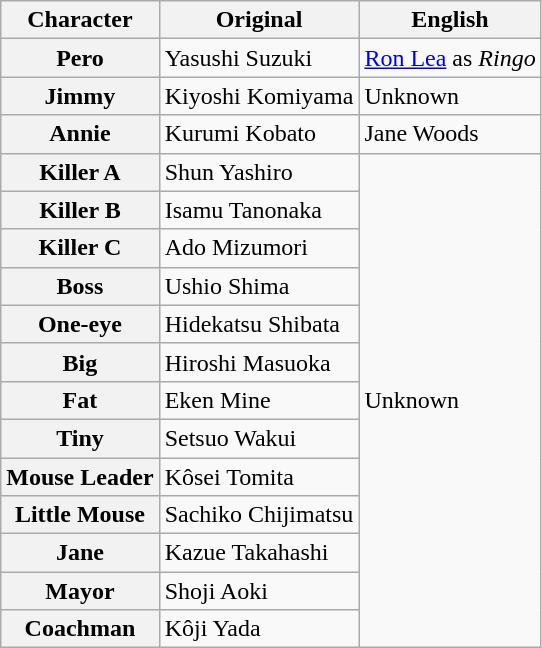<table class="wikitable">
<tr>
<th>Character</th>
<th>Original</th>
<th>English</th>
</tr>
<tr>
<th>Pero</th>
<td>Yasushi Suzuki</td>
<td><a href='#'>Ron Lea</a> as <em>Ringo</em></td>
</tr>
<tr>
<th>Jimmy</th>
<td>Kiyoshi Komiyama</td>
<td>Unknown</td>
</tr>
<tr>
<th>Annie</th>
<td>Kurumi Kobato</td>
<td>Jane Woods</td>
</tr>
<tr>
<th>Killer A</th>
<td>Shun Yashiro</td>
<td rowspan="13">Unknown</td>
</tr>
<tr>
<th>Killer B</th>
<td>Isamu Tanonaka</td>
</tr>
<tr>
<th>Killer C</th>
<td>Ado Mizumori</td>
</tr>
<tr>
<th>Boss</th>
<td>Ushio Shima</td>
</tr>
<tr>
<th>One-eye</th>
<td>Hidekatsu Shibata</td>
</tr>
<tr>
<th>Big</th>
<td>Hiroshi Masuoka</td>
</tr>
<tr>
<th>Fat</th>
<td>Eken Mine</td>
</tr>
<tr>
<th>Tiny</th>
<td>Setsuo Wakui</td>
</tr>
<tr>
<th>Mouse Leader</th>
<td>Kôsei Tomita</td>
</tr>
<tr>
<th>Little Mouse</th>
<td>Sachiko Chijimatsu</td>
</tr>
<tr>
<th>Jane</th>
<td>Kazue Takahashi</td>
</tr>
<tr>
<th>Mayor</th>
<td>Shoji Aoki</td>
</tr>
<tr>
<th>Coachman</th>
<td>Kôji Yada</td>
</tr>
</table>
